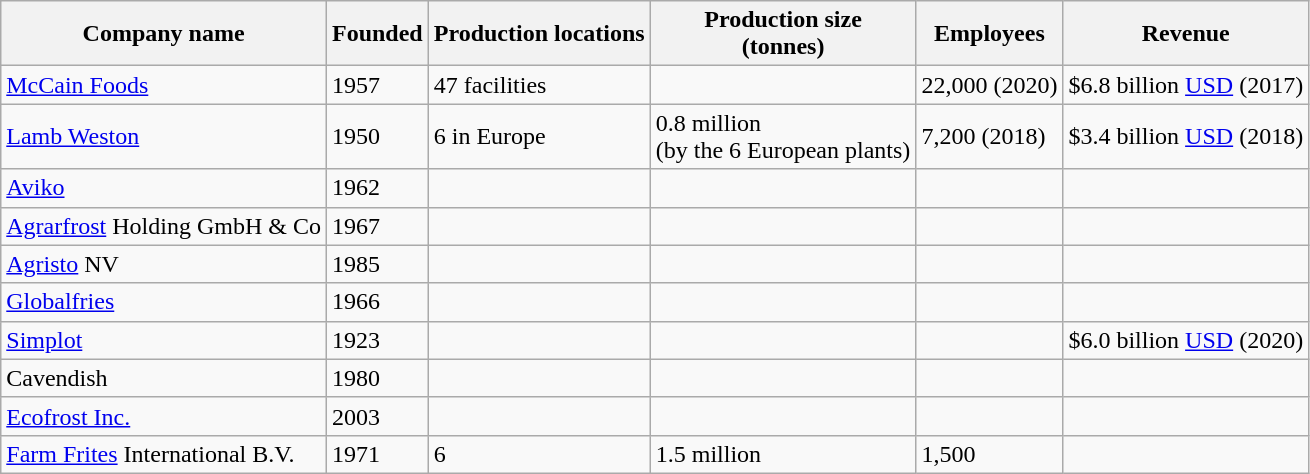<table class="wikitable sortable">
<tr>
<th>Company name</th>
<th>Founded</th>
<th>Production locations</th>
<th>Production size<br>(tonnes)</th>
<th>Employees</th>
<th>Revenue</th>
</tr>
<tr>
<td><a href='#'>McCain Foods</a></td>
<td>1957</td>
<td>47 facilities</td>
<td></td>
<td>22,000 (2020)</td>
<td> $6.8 billion <a href='#'>USD</a> (2017)</td>
</tr>
<tr>
<td><a href='#'>Lamb Weston</a></td>
<td>1950</td>
<td>6 in Europe</td>
<td>0.8 million<br>(by the 6 European plants)</td>
<td>7,200 (2018)</td>
<td> $3.4 billion <a href='#'>USD</a> (2018)</td>
</tr>
<tr>
<td><a href='#'>Aviko</a></td>
<td>1962</td>
<td></td>
<td></td>
<td></td>
<td></td>
</tr>
<tr>
<td><a href='#'>Agrarfrost</a> Holding GmbH & Co</td>
<td>1967</td>
<td></td>
<td></td>
<td></td>
<td></td>
</tr>
<tr>
<td><a href='#'>Agristo</a> NV</td>
<td>1985</td>
<td></td>
<td></td>
<td></td>
<td></td>
</tr>
<tr>
<td><a href='#'>Globalfries</a></td>
<td>1966</td>
<td></td>
<td></td>
<td></td>
<td></td>
</tr>
<tr>
<td><a href='#'>Simplot</a></td>
<td>1923</td>
<td></td>
<td></td>
<td></td>
<td> $6.0 billion <a href='#'>USD</a> (2020)</td>
</tr>
<tr>
<td>Cavendish</td>
<td>1980</td>
<td></td>
<td></td>
<td></td>
<td></td>
</tr>
<tr>
<td><a href='#'>Ecofrost Inc.</a></td>
<td>2003</td>
<td></td>
<td></td>
<td></td>
<td></td>
</tr>
<tr>
<td><a href='#'>Farm Frites</a> International B.V.</td>
<td>1971</td>
<td>6</td>
<td>1.5 million</td>
<td>1,500</td>
<td></td>
</tr>
</table>
